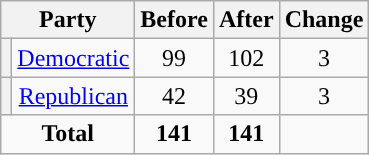<table class="wikitable" style="text-align:center;">
<tr>
<th colspan=2>Party</th>
<th>Before</th>
<th>After</th>
<th>Change</th>
</tr>
<tr>
<th style="background-color:"></th>
<td><a href='#'>Democratic</a></td>
<td>99</td>
<td>102</td>
<td>3</td>
</tr>
<tr>
<th style="background-color:"></th>
<td><a href='#'>Republican</a></td>
<td>42</td>
<td>39</td>
<td>3</td>
</tr>
<tr>
<td colspan=2><strong>Total</strong></td>
<td><strong>141</strong></td>
<td><strong>141</strong></td>
<td></td>
</tr>
</table>
